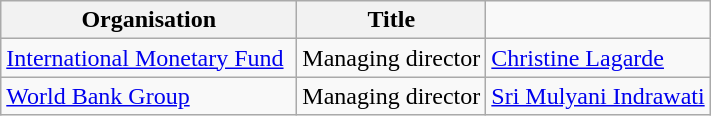<table class="wikitable sortable">
<tr>
<th width="190px">Organisation</th>
<th>Title</th>
</tr>
<tr>
<td><a href='#'>International Monetary Fund</a></td>
<td>Managing director</td>
<td><a href='#'>Christine Lagarde</a></td>
</tr>
<tr>
<td><a href='#'>World Bank Group</a></td>
<td>Managing director</td>
<td><a href='#'>Sri Mulyani Indrawati</a></td>
</tr>
</table>
